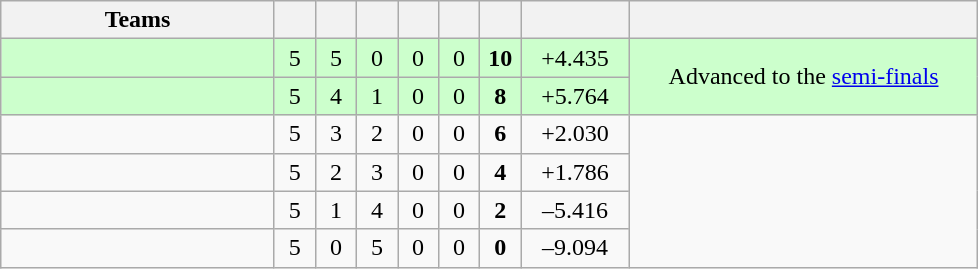<table class="wikitable" style="text-align:center">
<tr>
<th style="width:175px;">Teams</th>
<th style="width:20px;"></th>
<th style="width:20px;"></th>
<th style="width:20px;"></th>
<th style="width:20px;"></th>
<th style="width:20px;"></th>
<th style="width:20px;"></th>
<th style="width:65px;"></th>
<th style="width:225px;"></th>
</tr>
<tr style="background:#cfc;">
<td style="text-align:left"></td>
<td>5</td>
<td>5</td>
<td>0</td>
<td>0</td>
<td>0</td>
<td><strong>10</strong></td>
<td>+4.435</td>
<td rowspan="2">Advanced to the <a href='#'>semi-finals</a></td>
</tr>
<tr style="background:#cfc;">
<td style="text-align:left"></td>
<td>5</td>
<td>4</td>
<td>1</td>
<td>0</td>
<td>0</td>
<td><strong>8</strong></td>
<td>+5.764</td>
</tr>
<tr>
<td style="text-align:left"></td>
<td>5</td>
<td>3</td>
<td>2</td>
<td>0</td>
<td>0</td>
<td><strong>6</strong></td>
<td>+2.030</td>
<td rowspan="4"></td>
</tr>
<tr>
<td style="text-align:left"></td>
<td>5</td>
<td>2</td>
<td>3</td>
<td>0</td>
<td>0</td>
<td><strong>4</strong></td>
<td>+1.786</td>
</tr>
<tr>
<td style="text-align:left"></td>
<td>5</td>
<td>1</td>
<td>4</td>
<td>0</td>
<td>0</td>
<td><strong>2</strong></td>
<td>–5.416</td>
</tr>
<tr>
<td style="text-align:left"></td>
<td>5</td>
<td>0</td>
<td>5</td>
<td>0</td>
<td>0</td>
<td><strong>0</strong></td>
<td>–9.094</td>
</tr>
</table>
